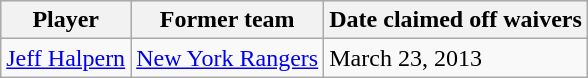<table class="wikitable">
<tr style="text-align:center; background:#ddd;">
<th>Player</th>
<th>Former team</th>
<th>Date claimed off waivers</th>
</tr>
<tr>
<td><a href='#'>Jeff Halpern</a></td>
<td><a href='#'>New York Rangers</a></td>
<td>March 23, 2013</td>
</tr>
</table>
